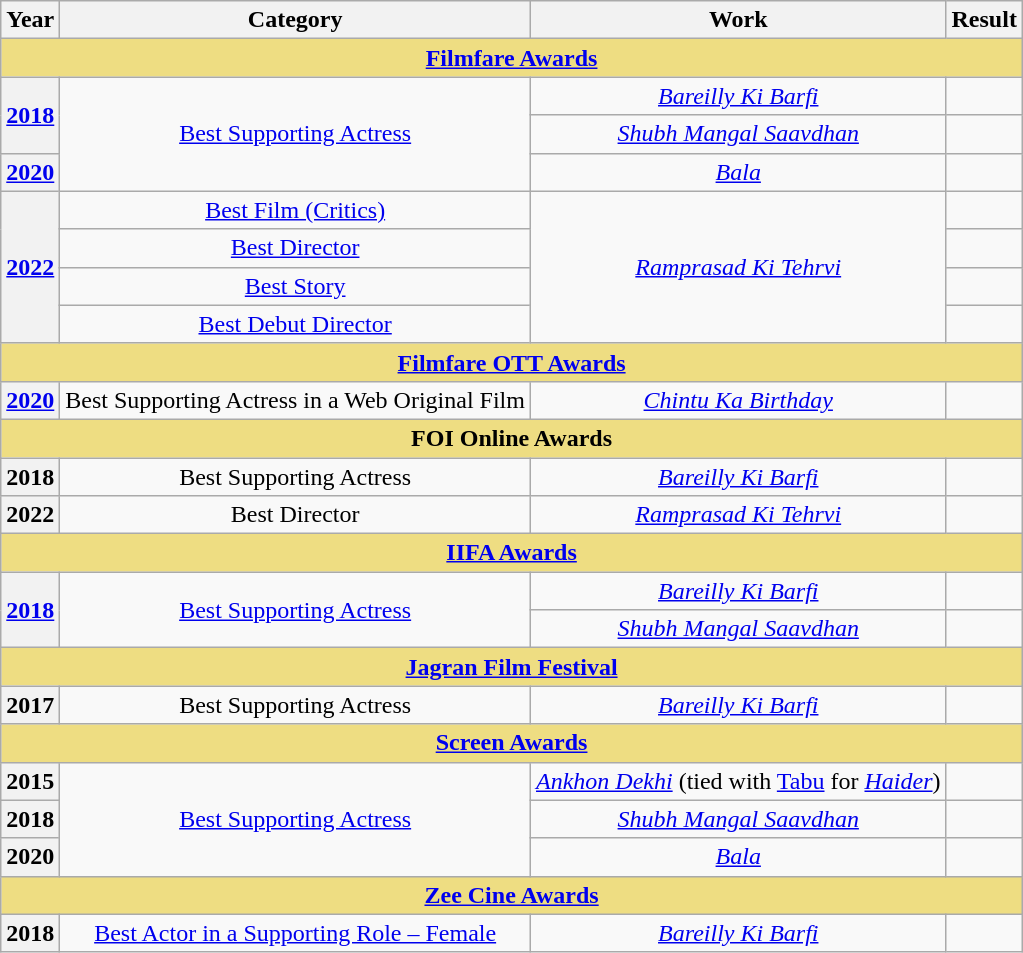<table class="wikitable" style="text-align:center;">
<tr>
<th>Year</th>
<th>Category</th>
<th>Work</th>
<th>Result </th>
</tr>
<tr>
<th colspan="6" style="background: #eedd82;"><a href='#'>Filmfare Awards</a></th>
</tr>
<tr>
<th rowspan="2"><a href='#'>2018</a></th>
<td rowspan="3"><a href='#'>Best Supporting Actress</a></td>
<td><em><a href='#'>Bareilly Ki Barfi</a></em></td>
<td></td>
</tr>
<tr>
<td><em><a href='#'>Shubh Mangal Saavdhan</a></em></td>
<td></td>
</tr>
<tr>
<th rowspan=1><a href='#'>2020</a></th>
<td><em><a href='#'>Bala</a></em></td>
<td></td>
</tr>
<tr>
<th rowspan=4><a href='#'>2022</a></th>
<td><a href='#'>Best Film (Critics)</a></td>
<td rowspan=4><em><a href='#'>Ramprasad Ki Tehrvi</a></em></td>
<td></td>
</tr>
<tr>
<td><a href='#'>Best Director</a></td>
<td></td>
</tr>
<tr>
<td><a href='#'>Best Story</a></td>
<td></td>
</tr>
<tr>
<td><a href='#'>Best Debut Director</a></td>
<td></td>
</tr>
<tr>
<th colspan="5" style="background: #eedd82;"><a href='#'>Filmfare OTT Awards</a></th>
</tr>
<tr>
<th><a href='#'>2020</a></th>
<td>Best Supporting Actress in a Web Original Film</td>
<td><em><a href='#'>Chintu Ka Birthday</a></em></td>
<td></td>
</tr>
<tr>
<th colspan="5" style="background: #eedd82;">FOI Online Awards</th>
</tr>
<tr>
<th>2018</th>
<td>Best Supporting Actress</td>
<td><em><a href='#'>Bareilly Ki Barfi</a></em></td>
<td></td>
</tr>
<tr>
<th>2022</th>
<td>Best Director</td>
<td><em><a href='#'>Ramprasad Ki Tehrvi</a></em></td>
<td></td>
</tr>
<tr>
<th colspan="5" style="background: #eedd82;"><a href='#'>IIFA Awards</a></th>
</tr>
<tr>
<th rowspan="2"><a href='#'>2018</a></th>
<td rowspan="2"><a href='#'>Best Supporting Actress</a></td>
<td><em><a href='#'>Bareilly Ki Barfi</a></em></td>
<td></td>
</tr>
<tr>
<td><em><a href='#'>Shubh Mangal Saavdhan</a></em></td>
<td></td>
</tr>
<tr>
<th colspan="5" style="background: #eedd82;"><a href='#'>Jagran Film Festival</a></th>
</tr>
<tr>
<th>2017</th>
<td>Best Supporting Actress</td>
<td><em><a href='#'>Bareilly Ki Barfi</a></em></td>
<td></td>
</tr>
<tr>
<th colspan="5" style="background: #eedd82;"><a href='#'>Screen Awards</a></th>
</tr>
<tr>
<th>2015</th>
<td rowspan="3"><a href='#'>Best Supporting Actress</a></td>
<td><em><a href='#'>Ankhon Dekhi</a></em> (tied with <a href='#'>Tabu</a> for <em><a href='#'>Haider</a></em>)</td>
<td></td>
</tr>
<tr>
<th>2018</th>
<td><em><a href='#'>Shubh Mangal Saavdhan</a></em></td>
<td></td>
</tr>
<tr>
<th>2020</th>
<td><em><a href='#'>Bala</a></em></td>
<td></td>
</tr>
<tr>
<th colspan="5" style="background: #eedd82;"><a href='#'>Zee Cine Awards</a></th>
</tr>
<tr>
<th>2018</th>
<td><a href='#'>Best Actor in a Supporting Role – Female</a></td>
<td><em><a href='#'>Bareilly Ki Barfi</a></em></td>
<td></td>
</tr>
</table>
